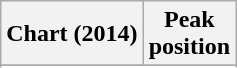<table class="wikitable sortable plainrowheaders">
<tr>
<th scope="col">Chart (2014)</th>
<th scope="col">Peak<br>position</th>
</tr>
<tr>
</tr>
<tr>
</tr>
<tr>
</tr>
</table>
